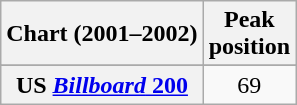<table class="wikitable sortable plainrowheaders">
<tr>
<th>Chart (2001–2002)</th>
<th>Peak<br>position</th>
</tr>
<tr>
</tr>
<tr>
<th scope="row">US <a href='#'><em>Billboard</em> 200</a></th>
<td style="text-align:center;">69</td>
</tr>
</table>
